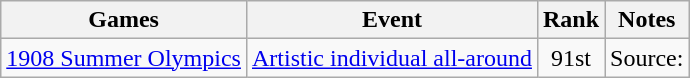<table class="wikitable" style=" text-align:center;">
<tr>
<th>Games</th>
<th>Event</th>
<th>Rank</th>
<th>Notes</th>
</tr>
<tr>
<td><a href='#'>1908 Summer Olympics</a></td>
<td><a href='#'>Artistic individual all-around</a></td>
<td>91st</td>
<td>Source: </td>
</tr>
</table>
